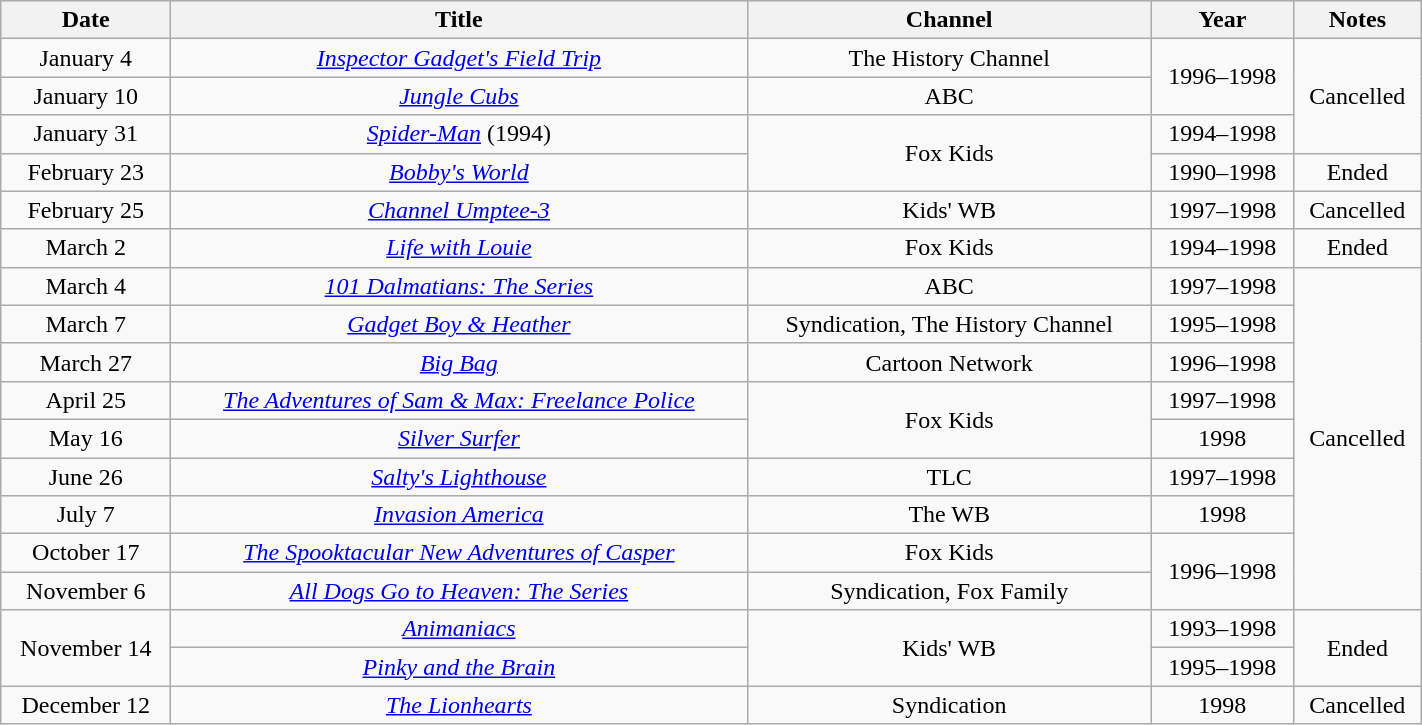<table class="wikitable sortable" style="text-align: center" width="75%">
<tr>
<th scope="col">Date</th>
<th scope="col">Title</th>
<th scope="col">Channel</th>
<th scope="col">Year</th>
<th scope="col">Notes</th>
</tr>
<tr>
<td>January 4</td>
<td><em><a href='#'>Inspector Gadget's Field Trip</a></em></td>
<td>The History Channel</td>
<td rowspan=2>1996–1998</td>
<td rowspan=3>Cancelled</td>
</tr>
<tr>
<td>January 10</td>
<td><em><a href='#'>Jungle Cubs</a></em></td>
<td>ABC</td>
</tr>
<tr>
<td>January 31</td>
<td><em><a href='#'>Spider-Man</a></em> (1994)</td>
<td rowspan=2>Fox Kids</td>
<td>1994–1998</td>
</tr>
<tr>
<td>February 23</td>
<td><em><a href='#'>Bobby's World</a></em></td>
<td>1990–1998</td>
<td>Ended</td>
</tr>
<tr>
<td>February 25</td>
<td><em><a href='#'>Channel Umptee-3</a></em></td>
<td>Kids' WB</td>
<td>1997–1998</td>
<td>Cancelled</td>
</tr>
<tr>
<td>March 2</td>
<td><em><a href='#'>Life with Louie</a></em></td>
<td>Fox Kids</td>
<td>1994–1998</td>
<td>Ended</td>
</tr>
<tr>
<td>March 4</td>
<td><em><a href='#'>101 Dalmatians: The Series</a></em></td>
<td>ABC</td>
<td>1997–1998</td>
<td rowspan=9>Cancelled</td>
</tr>
<tr>
<td>March 7</td>
<td><em><a href='#'>Gadget Boy & Heather</a></em></td>
<td>Syndication, The History Channel</td>
<td>1995–1998</td>
</tr>
<tr>
<td>March 27</td>
<td><em><a href='#'>Big Bag</a></em></td>
<td>Cartoon Network</td>
<td>1996–1998</td>
</tr>
<tr>
<td>April 25</td>
<td><em><a href='#'>The Adventures of Sam & Max: Freelance Police</a></em></td>
<td rowspan=2>Fox Kids</td>
<td>1997–1998</td>
</tr>
<tr>
<td>May 16</td>
<td><em><a href='#'>Silver Surfer</a></em></td>
<td>1998</td>
</tr>
<tr>
<td>June 26</td>
<td><em><a href='#'>Salty's Lighthouse</a></em></td>
<td>TLC</td>
<td>1997–1998</td>
</tr>
<tr>
<td>July 7</td>
<td><em><a href='#'>Invasion America</a></em></td>
<td>The WB</td>
<td>1998</td>
</tr>
<tr>
<td>October 17</td>
<td><em><a href='#'>The Spooktacular New Adventures of Casper</a></em></td>
<td>Fox Kids</td>
<td rowspan=2>1996–1998</td>
</tr>
<tr>
<td>November 6</td>
<td><em><a href='#'>All Dogs Go to Heaven: The Series</a></em></td>
<td>Syndication, Fox Family</td>
</tr>
<tr>
<td rowspan=2>November 14</td>
<td><em><a href='#'>Animaniacs</a></em></td>
<td rowspan=2>Kids' WB</td>
<td>1993–1998</td>
<td rowspan=2>Ended</td>
</tr>
<tr>
<td><em><a href='#'>Pinky and the Brain</a></em></td>
<td>1995–1998</td>
</tr>
<tr>
<td>December 12</td>
<td><em><a href='#'>The Lionhearts</a></em></td>
<td>Syndication</td>
<td>1998</td>
<td>Cancelled</td>
</tr>
</table>
